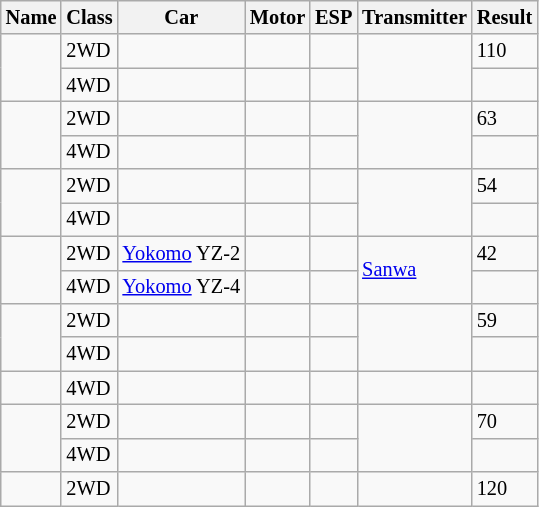<table class="wikitable" style="font-size: 85%;">
<tr>
<th>Name</th>
<th>Class</th>
<th>Car</th>
<th>Motor</th>
<th>ESP</th>
<th>Transmitter</th>
<th>Result</th>
</tr>
<tr>
<td rowspan=2> </td>
<td>2WD</td>
<td></td>
<td></td>
<td></td>
<td rowspan=2></td>
<td>110</td>
</tr>
<tr>
<td>4WD</td>
<td></td>
<td></td>
<td></td>
<td></td>
</tr>
<tr>
<td rowspan=2> </td>
<td>2WD</td>
<td></td>
<td></td>
<td></td>
<td rowspan=2></td>
<td>63</td>
</tr>
<tr>
<td>4WD</td>
<td></td>
<td></td>
<td></td>
<td></td>
</tr>
<tr>
<td rowspan=2> </td>
<td>2WD</td>
<td></td>
<td></td>
<td></td>
<td rowspan=2></td>
<td>54</td>
</tr>
<tr>
<td>4WD</td>
<td></td>
<td></td>
<td></td>
<td></td>
</tr>
<tr>
<td rowspan=2> </td>
<td>2WD</td>
<td><a href='#'>Yokomo</a> YZ-2</td>
<td></td>
<td></td>
<td rowspan=2><a href='#'>Sanwa</a></td>
<td>42</td>
</tr>
<tr>
<td>4WD</td>
<td><a href='#'>Yokomo</a> YZ-4</td>
<td></td>
<td></td>
<td></td>
</tr>
<tr>
<td rowspan=2> </td>
<td>2WD</td>
<td></td>
<td></td>
<td></td>
<td rowspan=2></td>
<td>59</td>
</tr>
<tr>
<td>4WD</td>
<td></td>
<td></td>
<td></td>
<td></td>
</tr>
<tr>
<td></td>
<td>4WD</td>
<td></td>
<td></td>
<td></td>
<td></td>
<td></td>
</tr>
<tr>
<td rowspan=2> </td>
<td>2WD</td>
<td></td>
<td></td>
<td></td>
<td rowspan=2></td>
<td>70</td>
</tr>
<tr>
<td>4WD</td>
<td></td>
<td></td>
<td></td>
<td></td>
</tr>
<tr>
<td></td>
<td>2WD</td>
<td></td>
<td></td>
<td></td>
<td></td>
<td>120</td>
</tr>
</table>
